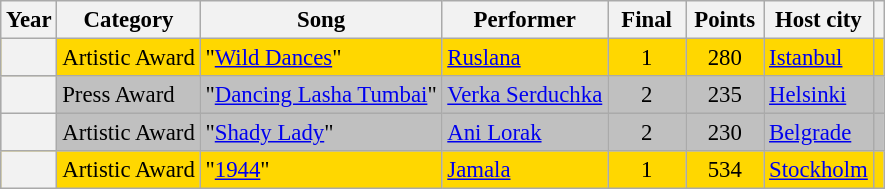<table class="wikitable sortable plainrowheaders" style="font-size: 95%">
<tr>
<th>Year</th>
<th>Category</th>
<th>Song</th>
<th>Performer</th>
<th width=45px>Final</th>
<th width=45px>Points</th>
<th>Host city</th>
<th class="unsortable"></th>
</tr>
<tr bgcolor="gold">
<th scope="row"></th>
<td>Artistic Award</td>
<td>"<a href='#'>Wild Dances</a>"</td>
<td><a href='#'>Ruslana</a></td>
<td style="text-align:center;">1</td>
<td style="text-align:center;">280</td>
<td> <a href='#'>Istanbul</a></td>
<td></td>
</tr>
<tr bgcolor="silver">
<th scope="row"></th>
<td>Press Award</td>
<td>"<a href='#'>Dancing Lasha Tumbai</a>"</td>
<td><a href='#'>Verka Serduchka</a></td>
<td style="text-align:center;">2</td>
<td style="text-align:center;">235</td>
<td> <a href='#'>Helsinki</a></td>
<td></td>
</tr>
<tr bgcolor="silver">
<th scope="row"></th>
<td>Artistic Award</td>
<td>"<a href='#'>Shady Lady</a>"</td>
<td><a href='#'>Ani Lorak</a></td>
<td style="text-align:center;">2</td>
<td style="text-align:center;">230</td>
<td> <a href='#'>Belgrade</a></td>
<td></td>
</tr>
<tr bgcolor="gold">
<th scope="row"></th>
<td>Artistic Award</td>
<td>"<a href='#'>1944</a>"</td>
<td><a href='#'>Jamala</a></td>
<td style="text-align:center;">1</td>
<td style="text-align:center;">534</td>
<td> <a href='#'>Stockholm</a></td>
<td></td>
</tr>
</table>
